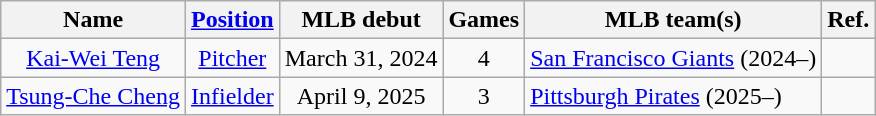<table class="wikitable" style="text-align:center">
<tr>
<th scope="col">Name</th>
<th scope="col"><a href='#'>Position</a></th>
<th scope="col">MLB debut</th>
<th scope="col">Games</th>
<th class="unsortable" scope="col">MLB team(s)</th>
<th class="unsortable" scope="col">Ref.</th>
</tr>
<tr>
<td><a href='#'>Kai-Wei Teng</a></td>
<td><a href='#'>Pitcher</a></td>
<td>March 31, 2024</td>
<td>4</td>
<td align="left"><a href='#'>San Francisco Giants</a> (2024–)</td>
<td></td>
</tr>
<tr>
<td><a href='#'>Tsung-Che Cheng</a></td>
<td><a href='#'>Infielder</a></td>
<td>April 9, 2025</td>
<td>3</td>
<td align="left"><a href='#'>Pittsburgh Pirates</a> (2025–)</td>
<td></td>
</tr>
</table>
